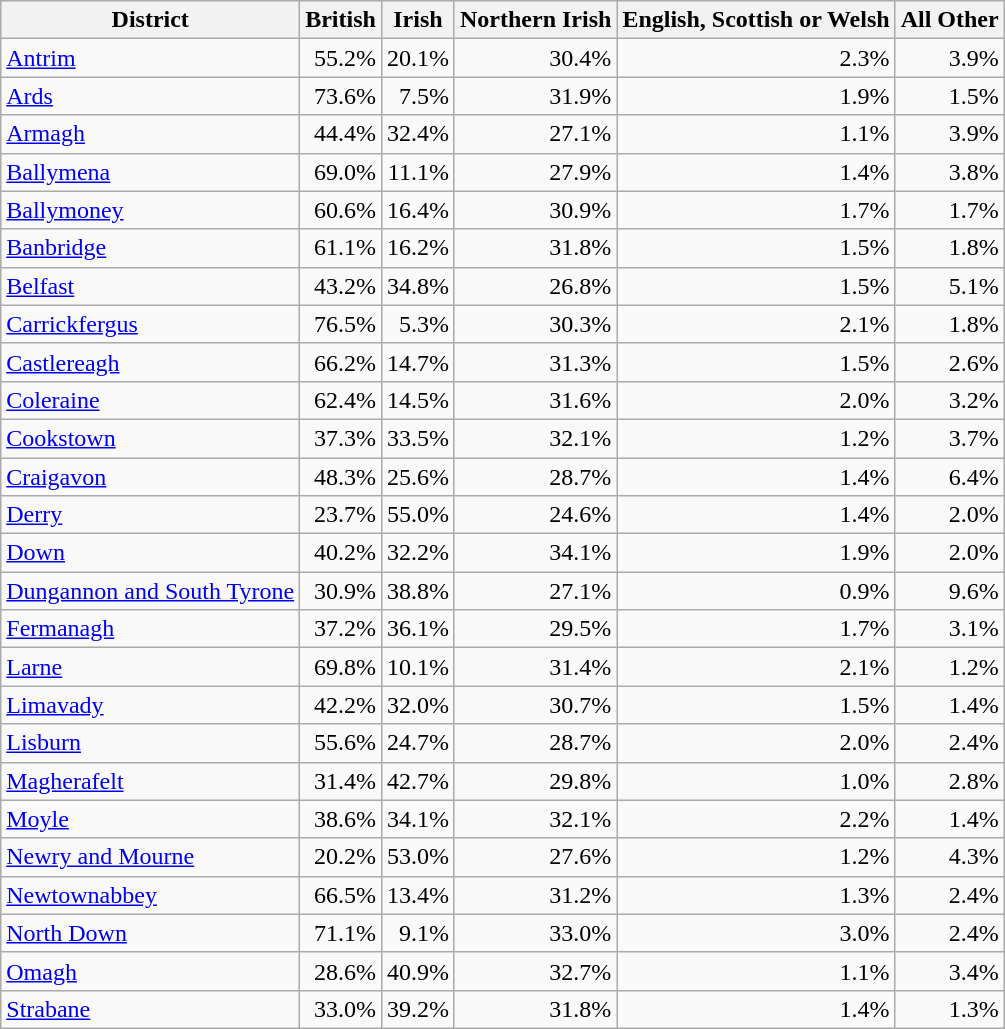<table class="wikitable sortable static-row-numbers sticky-header-multi" style="text-align:right">
<tr>
<th>District</th>
<th>British</th>
<th>Irish</th>
<th>Northern Irish</th>
<th>English, Scottish or Welsh</th>
<th>All Other</th>
</tr>
<tr>
<td style="text-align:left"><a href='#'>Antrim</a></td>
<td>55.2%</td>
<td>20.1%</td>
<td>30.4%</td>
<td>2.3%</td>
<td>3.9%</td>
</tr>
<tr>
<td style="text-align:left"><a href='#'>Ards</a></td>
<td>73.6%</td>
<td>7.5%</td>
<td>31.9%</td>
<td>1.9%</td>
<td>1.5%</td>
</tr>
<tr>
<td style="text-align:left"><a href='#'>Armagh</a></td>
<td>44.4%</td>
<td>32.4%</td>
<td>27.1%</td>
<td>1.1%</td>
<td>3.9%</td>
</tr>
<tr>
<td style="text-align:left"><a href='#'>Ballymena</a></td>
<td>69.0%</td>
<td>11.1%</td>
<td>27.9%</td>
<td>1.4%</td>
<td>3.8%</td>
</tr>
<tr>
<td style="text-align:left"><a href='#'>Ballymoney</a></td>
<td>60.6%</td>
<td>16.4%</td>
<td>30.9%</td>
<td>1.7%</td>
<td>1.7%</td>
</tr>
<tr>
<td style="text-align:left"><a href='#'>Banbridge</a></td>
<td>61.1%</td>
<td>16.2%</td>
<td>31.8%</td>
<td>1.5%</td>
<td>1.8%</td>
</tr>
<tr>
<td style="text-align:left"><a href='#'>Belfast</a></td>
<td>43.2%</td>
<td>34.8%</td>
<td>26.8%</td>
<td>1.5%</td>
<td>5.1%</td>
</tr>
<tr>
<td style="text-align:left"><a href='#'>Carrickfergus</a></td>
<td>76.5%</td>
<td>5.3%</td>
<td>30.3%</td>
<td>2.1%</td>
<td>1.8%</td>
</tr>
<tr>
<td style="text-align:left"><a href='#'>Castlereagh</a></td>
<td>66.2%</td>
<td>14.7%</td>
<td>31.3%</td>
<td>1.5%</td>
<td>2.6%</td>
</tr>
<tr>
<td style="text-align:left"><a href='#'>Coleraine</a></td>
<td>62.4%</td>
<td>14.5%</td>
<td>31.6%</td>
<td>2.0%</td>
<td>3.2%</td>
</tr>
<tr>
<td style="text-align:left"><a href='#'>Cookstown</a></td>
<td>37.3%</td>
<td>33.5%</td>
<td>32.1%</td>
<td>1.2%</td>
<td>3.7%</td>
</tr>
<tr>
<td style="text-align:left"><a href='#'>Craigavon</a></td>
<td>48.3%</td>
<td>25.6%</td>
<td>28.7%</td>
<td>1.4%</td>
<td>6.4%</td>
</tr>
<tr>
<td style="text-align:left"><a href='#'>Derry</a></td>
<td>23.7%</td>
<td>55.0%</td>
<td>24.6%</td>
<td>1.4%</td>
<td>2.0%</td>
</tr>
<tr>
<td style="text-align:left"><a href='#'>Down</a></td>
<td>40.2%</td>
<td>32.2%</td>
<td>34.1%</td>
<td>1.9%</td>
<td>2.0%</td>
</tr>
<tr>
<td style="text-align:left"><a href='#'>Dungannon and South Tyrone</a></td>
<td>30.9%</td>
<td>38.8%</td>
<td>27.1%</td>
<td>0.9%</td>
<td>9.6%</td>
</tr>
<tr>
<td style="text-align:left"><a href='#'>Fermanagh</a></td>
<td>37.2%</td>
<td>36.1%</td>
<td>29.5%</td>
<td>1.7%</td>
<td>3.1%</td>
</tr>
<tr>
<td style="text-align:left"><a href='#'>Larne</a></td>
<td>69.8%</td>
<td>10.1%</td>
<td>31.4%</td>
<td>2.1%</td>
<td>1.2%</td>
</tr>
<tr>
<td style="text-align:left"><a href='#'>Limavady</a></td>
<td>42.2%</td>
<td>32.0%</td>
<td>30.7%</td>
<td>1.5%</td>
<td>1.4%</td>
</tr>
<tr>
<td style="text-align:left"><a href='#'>Lisburn</a></td>
<td>55.6%</td>
<td>24.7%</td>
<td>28.7%</td>
<td>2.0%</td>
<td>2.4%</td>
</tr>
<tr>
<td style="text-align:left"><a href='#'>Magherafelt</a></td>
<td>31.4%</td>
<td>42.7%</td>
<td>29.8%</td>
<td>1.0%</td>
<td>2.8%</td>
</tr>
<tr>
<td style="text-align:left"><a href='#'>Moyle</a></td>
<td>38.6%</td>
<td>34.1%</td>
<td>32.1%</td>
<td>2.2%</td>
<td>1.4%</td>
</tr>
<tr>
<td style="text-align:left"><a href='#'>Newry and Mourne</a></td>
<td>20.2%</td>
<td>53.0%</td>
<td>27.6%</td>
<td>1.2%</td>
<td>4.3%</td>
</tr>
<tr>
<td style="text-align:left"><a href='#'>Newtownabbey</a></td>
<td>66.5%</td>
<td>13.4%</td>
<td>31.2%</td>
<td>1.3%</td>
<td>2.4%</td>
</tr>
<tr>
<td style="text-align:left"><a href='#'>North Down</a></td>
<td>71.1%</td>
<td>9.1%</td>
<td>33.0%</td>
<td>3.0%</td>
<td>2.4%</td>
</tr>
<tr>
<td style="text-align:left"><a href='#'>Omagh</a></td>
<td>28.6%</td>
<td>40.9%</td>
<td>32.7%</td>
<td>1.1%</td>
<td>3.4%</td>
</tr>
<tr>
<td style="text-align:left"><a href='#'>Strabane</a></td>
<td>33.0%</td>
<td>39.2%</td>
<td>31.8%</td>
<td>1.4%</td>
<td>1.3%</td>
</tr>
</table>
